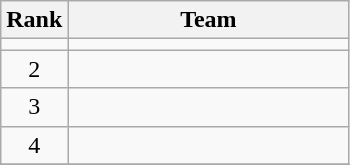<table class=wikitable style="text-align:center;">
<tr>
<th>Rank</th>
<th width=180>Team</th>
</tr>
<tr>
<td></td>
<td align=left></td>
</tr>
<tr>
<td>2</td>
<td align=left></td>
</tr>
<tr>
<td>3</td>
<td align=left></td>
</tr>
<tr>
<td>4</td>
<td align=left></td>
</tr>
<tr>
</tr>
</table>
